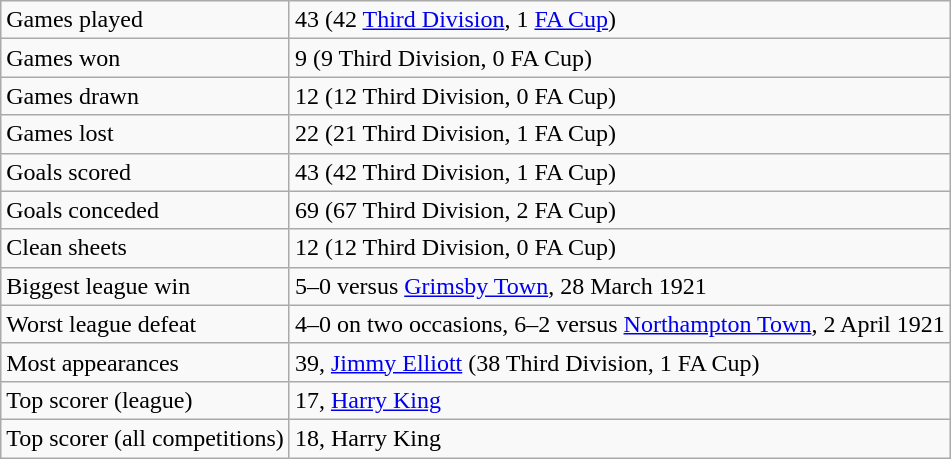<table class="wikitable">
<tr>
<td>Games played</td>
<td>43 (42 <a href='#'>Third Division</a>, 1 <a href='#'>FA Cup</a>)</td>
</tr>
<tr>
<td>Games won</td>
<td>9 (9 Third Division, 0 FA Cup)</td>
</tr>
<tr>
<td>Games drawn</td>
<td>12 (12 Third Division, 0 FA Cup)</td>
</tr>
<tr>
<td>Games lost</td>
<td>22 (21 Third Division, 1 FA Cup)</td>
</tr>
<tr>
<td>Goals scored</td>
<td>43 (42 Third Division, 1 FA Cup)</td>
</tr>
<tr>
<td>Goals conceded</td>
<td>69 (67 Third Division, 2 FA Cup)</td>
</tr>
<tr>
<td>Clean sheets</td>
<td>12 (12 Third Division, 0 FA Cup)</td>
</tr>
<tr>
<td>Biggest league win</td>
<td>5–0 versus <a href='#'>Grimsby Town</a>, 28 March 1921</td>
</tr>
<tr>
<td>Worst league defeat</td>
<td>4–0 on two occasions, 6–2 versus <a href='#'>Northampton Town</a>, 2 April 1921</td>
</tr>
<tr>
<td>Most appearances</td>
<td>39, <a href='#'>Jimmy Elliott</a> (38 Third Division, 1 FA Cup)</td>
</tr>
<tr>
<td>Top scorer (league)</td>
<td>17, <a href='#'>Harry King</a></td>
</tr>
<tr>
<td>Top scorer (all competitions)</td>
<td>18, Harry King</td>
</tr>
</table>
